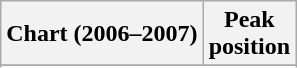<table class="wikitable sortable">
<tr>
<th align="left">Chart (2006–2007)</th>
<th align="center">Peak<br>position</th>
</tr>
<tr>
</tr>
<tr>
</tr>
<tr>
</tr>
</table>
